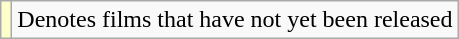<table class="wikitable sortable">
<tr>
<td style="background:#ffc;"></td>
<td>Denotes films that have not yet been released</td>
</tr>
</table>
